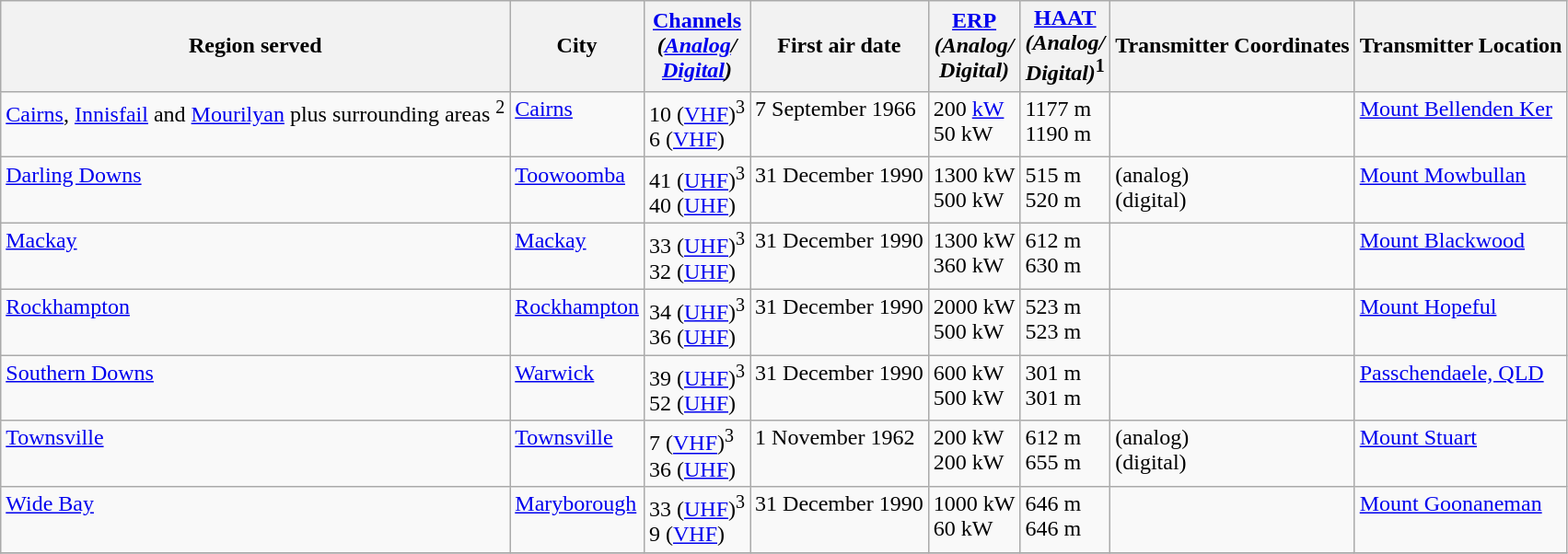<table class="wikitable">
<tr>
<th>Region served</th>
<th>City</th>
<th><a href='#'>Channels</a><br><em>(<a href='#'>Analog</a>/<br><a href='#'>Digital</a>)</em></th>
<th>First air date</th>
<th><a href='#'>ERP</a><br><em>(Analog/<br>Digital)</em></th>
<th><a href='#'>HAAT</a><br><em>(Analog/<br>Digital)</em><sup>1</sup></th>
<th>Transmitter Coordinates</th>
<th>Transmitter Location</th>
</tr>
<tr style="vertical-align: top; text-align: left;">
<td><a href='#'>Cairns</a>, <a href='#'>Innisfail</a> and <a href='#'>Mourilyan</a> plus surrounding areas <sup>2</sup></td>
<td><a href='#'>Cairns</a></td>
<td>10 (<a href='#'>VHF</a>)<sup>3</sup><br>6 (<a href='#'>VHF</a>)</td>
<td>7 September 1966</td>
<td>200 <a href='#'>kW</a><br>50 kW</td>
<td>1177 m<br>1190 m</td>
<td></td>
<td><a href='#'>Mount Bellenden Ker</a></td>
</tr>
<tr style="vertical-align: top; text-align: left;">
<td><a href='#'>Darling Downs</a></td>
<td><a href='#'>Toowoomba</a></td>
<td>41 (<a href='#'>UHF</a>)<sup>3</sup><br>40 (<a href='#'>UHF</a>)</td>
<td>31 December 1990</td>
<td>1300 kW<br>500 kW</td>
<td>515 m<br>520 m</td>
<td> (analog)<br> (digital)</td>
<td><a href='#'>Mount Mowbullan</a></td>
</tr>
<tr style="vertical-align: top; text-align: left;">
<td><a href='#'>Mackay</a></td>
<td><a href='#'>Mackay</a></td>
<td>33 (<a href='#'>UHF</a>)<sup>3</sup><br>32 (<a href='#'>UHF</a>)</td>
<td>31 December 1990</td>
<td>1300 kW<br>360 kW</td>
<td>612 m<br>630 m</td>
<td></td>
<td><a href='#'>Mount Blackwood</a></td>
</tr>
<tr style="vertical-align: top; text-align: left;">
<td><a href='#'>Rockhampton</a></td>
<td><a href='#'>Rockhampton</a></td>
<td>34 (<a href='#'>UHF</a>)<sup>3</sup><br>36 (<a href='#'>UHF</a>)</td>
<td>31 December 1990</td>
<td>2000 kW<br>500 kW</td>
<td>523 m<br>523 m</td>
<td></td>
<td><a href='#'>Mount Hopeful</a></td>
</tr>
<tr style="vertical-align: top; text-align: left;">
<td><a href='#'>Southern Downs</a></td>
<td><a href='#'>Warwick</a></td>
<td>39 (<a href='#'>UHF</a>)<sup>3</sup><br>52 (<a href='#'>UHF</a>)</td>
<td>31 December 1990</td>
<td>600 kW<br>500 kW</td>
<td>301 m<br>301 m</td>
<td></td>
<td><a href='#'>Passchendaele, QLD</a></td>
</tr>
<tr style="vertical-align: top; text-align: left;">
<td><a href='#'>Townsville</a></td>
<td><a href='#'>Townsville</a></td>
<td>7 (<a href='#'>VHF</a>)<sup>3</sup><br>36 (<a href='#'>UHF</a>)</td>
<td>1 November 1962</td>
<td>200 kW<br>200 kW</td>
<td>612 m<br>655 m</td>
<td> (analog)<br> (digital)</td>
<td><a href='#'>Mount Stuart</a></td>
</tr>
<tr style="vertical-align: top; text-align: left;">
<td><a href='#'>Wide Bay</a></td>
<td><a href='#'>Maryborough</a></td>
<td>33 (<a href='#'>UHF</a>)<sup>3</sup><br>9 (<a href='#'>VHF</a>)</td>
<td>31 December 1990</td>
<td>1000 kW<br>60 kW</td>
<td>646 m<br>646 m</td>
<td></td>
<td><a href='#'>Mount Goonaneman</a></td>
</tr>
<tr style="vertical-align: top; text-align: left;">
</tr>
</table>
